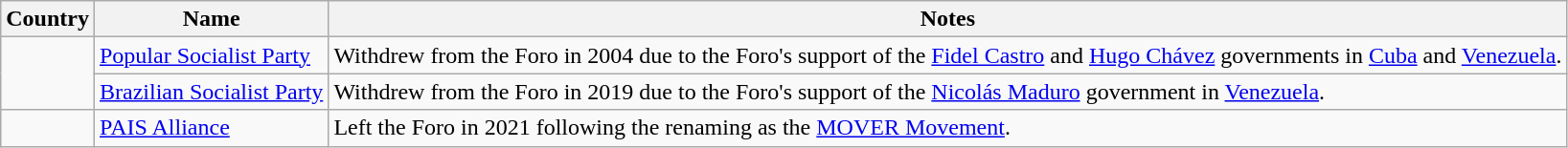<table class="wikitable">
<tr>
<th>Country</th>
<th>Name</th>
<th>Notes</th>
</tr>
<tr>
<td rowspan="2"></td>
<td><a href='#'>Popular Socialist Party</a></td>
<td>Withdrew from the Foro in 2004 due to the Foro's support of the <a href='#'>Fidel Castro</a> and <a href='#'>Hugo Chávez</a> governments in <a href='#'>Cuba</a> and <a href='#'>Venezuela</a>.</td>
</tr>
<tr>
<td><a href='#'>Brazilian Socialist Party</a></td>
<td>Withdrew from the Foro in 2019 due to the Foro's support of the <a href='#'>Nicolás Maduro</a> government in <a href='#'>Venezuela</a>.</td>
</tr>
<tr>
<td></td>
<td><a href='#'>PAIS Alliance</a></td>
<td>Left the Foro in 2021 following the renaming as the <a href='#'>MOVER Movement</a>.</td>
</tr>
</table>
